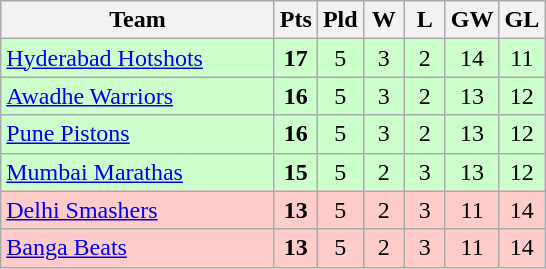<table class=wikitable style="text-align:center">
<tr>
<th width=175>Team</th>
<th width=20>Pts</th>
<th width=20>Pld</th>
<th width=20>W</th>
<th width=20>L</th>
<th width=20>GW</th>
<th width=20>GL</th>
</tr>
<tr bgcolor=ccffcc>
<td style="text-align:left"><a href='#'>Hyderabad Hotshots</a></td>
<td><strong>17</strong></td>
<td>5</td>
<td>3</td>
<td>2</td>
<td>14</td>
<td>11</td>
</tr>
<tr bgcolor=ccffcc>
<td style="text-align:left"><a href='#'>Awadhe Warriors</a></td>
<td><strong>16</strong></td>
<td>5</td>
<td>3</td>
<td>2</td>
<td>13</td>
<td>12</td>
</tr>
<tr bgcolor=ccffcc>
<td style="text-align:left"><a href='#'>Pune Pistons</a></td>
<td><strong>16</strong></td>
<td>5</td>
<td>3</td>
<td>2</td>
<td>13</td>
<td>12</td>
</tr>
<tr bgcolor=ccffcc>
<td style="text-align:left"><a href='#'>Mumbai Marathas</a></td>
<td><strong>15</strong></td>
<td>5</td>
<td>2</td>
<td>3</td>
<td>13</td>
<td>12</td>
</tr>
<tr bgcolor=ffcccc>
<td style="text-align:left"><a href='#'>Delhi Smashers</a></td>
<td><strong>13</strong></td>
<td>5</td>
<td>2</td>
<td>3</td>
<td>11</td>
<td>14</td>
</tr>
<tr bgcolor=ffcccc>
<td style="text-align:left"><a href='#'>Banga Beats</a></td>
<td><strong>13</strong></td>
<td>5</td>
<td>2</td>
<td>3</td>
<td>11</td>
<td>14</td>
</tr>
</table>
